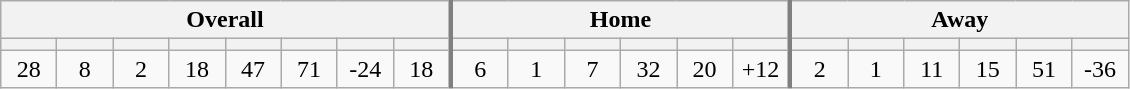<table class="wikitable" style="text-align: center;">
<tr>
<th colspan=8 style="border-right:3px solid grey;">Overall</th>
<th colspan=6 style="border-right:3px solid grey;">Home</th>
<th colspan=6>Away</th>
</tr>
<tr>
<th width=30></th>
<th width=30></th>
<th width=30></th>
<th width=30></th>
<th width=30></th>
<th width=30></th>
<th width=30></th>
<th width=30 style="border-right:3px solid grey;"></th>
<th width=30></th>
<th width=30></th>
<th width=30></th>
<th width=30></th>
<th width=30></th>
<th width=30 style="border-right:3px solid grey;"></th>
<th width=30></th>
<th width=30></th>
<th width=30></th>
<th width=30></th>
<th width=30></th>
<th width=30></th>
</tr>
<tr>
<td>28</td>
<td>8</td>
<td>2</td>
<td>18</td>
<td>47</td>
<td>71</td>
<td>-24</td>
<td width=30 style="border-right:3px solid grey;">18</td>
<td>6</td>
<td>1</td>
<td>7</td>
<td>32</td>
<td>20</td>
<td width=30 style="border-right:3px solid grey;">+12</td>
<td>2</td>
<td>1</td>
<td>11</td>
<td>15</td>
<td>51</td>
<td>-36</td>
</tr>
</table>
